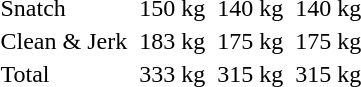<table>
<tr>
<td>Snatch</td>
<td></td>
<td>150 kg</td>
<td></td>
<td>140 kg</td>
<td></td>
<td>140 kg</td>
</tr>
<tr>
<td>Clean & Jerk</td>
<td></td>
<td>183 kg</td>
<td></td>
<td>175 kg</td>
<td></td>
<td>175 kg</td>
</tr>
<tr>
<td>Total</td>
<td></td>
<td>333 kg</td>
<td></td>
<td>315 kg</td>
<td></td>
<td>315 kg</td>
</tr>
</table>
